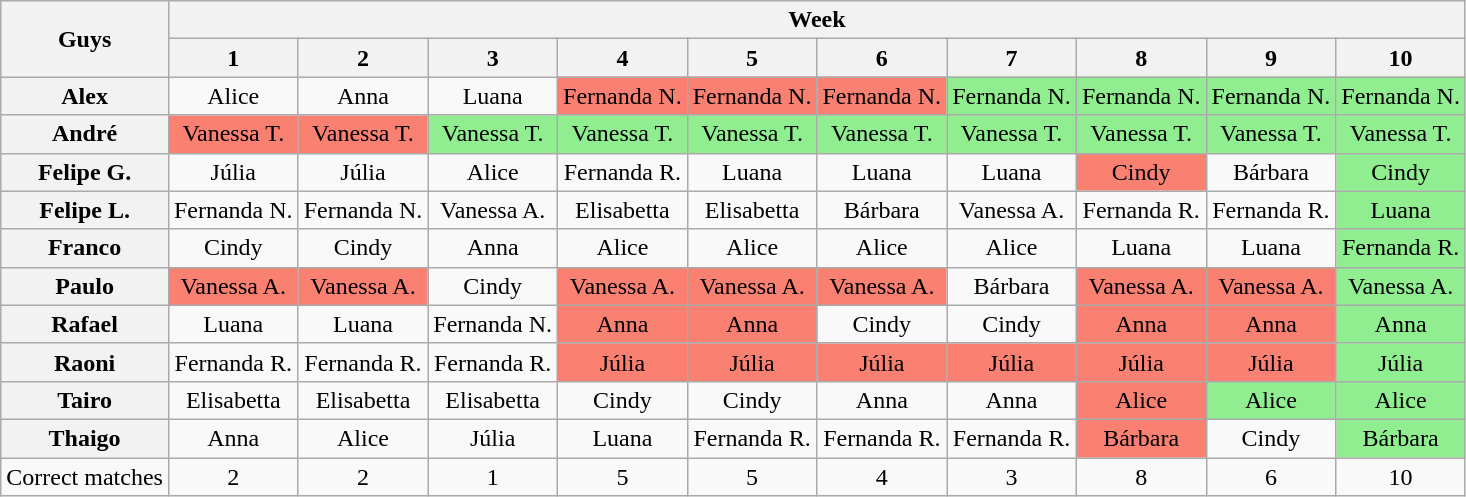<table class="wikitable" style="text-align:center">
<tr>
<th rowspan="2">Guys</th>
<th colspan="10">Week</th>
</tr>
<tr>
<th>1</th>
<th>2</th>
<th>3</th>
<th>4</th>
<th>5</th>
<th>6</th>
<th>7</th>
<th>8</th>
<th>9</th>
<th>10</th>
</tr>
<tr>
<th>Alex</th>
<td>Alice</td>
<td>Anna</td>
<td>Luana</td>
<td style="background:Salmon">Fernanda N.</td>
<td style="background:Salmon">Fernanda N.</td>
<td style="background:Salmon">Fernanda N.</td>
<td style="background:lightgreen">Fernanda N.</td>
<td style="background:lightgreen">Fernanda N.</td>
<td style="background:lightgreen">Fernanda N.</td>
<td style="background:lightgreen">Fernanda N.</td>
</tr>
<tr>
<th>André</th>
<td style="background:Salmon">Vanessa T.</td>
<td style="background:Salmon">Vanessa T.</td>
<td style="background:lightgreen">Vanessa T.</td>
<td style="background:lightgreen">Vanessa T.</td>
<td style="background:lightgreen">Vanessa T.</td>
<td style="background:lightgreen">Vanessa T.</td>
<td style="background:lightgreen">Vanessa T.</td>
<td style="background:lightgreen">Vanessa T.</td>
<td style="background:lightgreen">Vanessa T.</td>
<td style="background:lightgreen">Vanessa T.</td>
</tr>
<tr>
<th>Felipe G.</th>
<td>Júlia</td>
<td>Júlia</td>
<td>Alice</td>
<td>Fernanda R.</td>
<td>Luana</td>
<td>Luana</td>
<td>Luana</td>
<td style="background:Salmon">Cindy</td>
<td>Bárbara</td>
<td style="background:lightgreen">Cindy</td>
</tr>
<tr>
<th>Felipe L.</th>
<td>Fernanda N.</td>
<td>Fernanda N.</td>
<td>Vanessa A.</td>
<td>Elisabetta</td>
<td>Elisabetta</td>
<td>Bárbara</td>
<td>Vanessa A.</td>
<td>Fernanda R.</td>
<td>Fernanda R.</td>
<td style="background:lightgreen">Luana</td>
</tr>
<tr>
<th>Franco</th>
<td>Cindy</td>
<td>Cindy</td>
<td>Anna</td>
<td>Alice</td>
<td>Alice</td>
<td>Alice</td>
<td>Alice</td>
<td>Luana</td>
<td>Luana</td>
<td style="background:lightgreen">Fernanda R.</td>
</tr>
<tr>
<th>Paulo</th>
<td style="background:Salmon">Vanessa A.</td>
<td style="background:Salmon">Vanessa A.</td>
<td>Cindy</td>
<td style="background:Salmon">Vanessa A.</td>
<td style="background:Salmon">Vanessa A.</td>
<td style="background:Salmon">Vanessa A.</td>
<td>Bárbara</td>
<td style="background:Salmon">Vanessa A.</td>
<td style="background:Salmon">Vanessa A.</td>
<td style="background:lightgreen">Vanessa A.</td>
</tr>
<tr>
<th>Rafael</th>
<td>Luana</td>
<td>Luana</td>
<td>Fernanda N.</td>
<td style="background:Salmon">Anna</td>
<td style="background:Salmon">Anna</td>
<td>Cindy</td>
<td>Cindy</td>
<td style="background:Salmon">Anna</td>
<td style="background:Salmon">Anna</td>
<td style="background:lightgreen">Anna</td>
</tr>
<tr>
<th>Raoni</th>
<td>Fernanda R.</td>
<td>Fernanda R.</td>
<td>Fernanda R.</td>
<td style="background:Salmon">Júlia</td>
<td style="background:Salmon">Júlia</td>
<td style="background:Salmon">Júlia</td>
<td style="background:Salmon">Júlia</td>
<td style="background:Salmon">Júlia</td>
<td style="background:Salmon">Júlia</td>
<td style="background:lightgreen">Júlia</td>
</tr>
<tr>
<th>Tairo</th>
<td>Elisabetta</td>
<td>Elisabetta</td>
<td>Elisabetta</td>
<td>Cindy</td>
<td>Cindy</td>
<td>Anna</td>
<td>Anna</td>
<td style="background:Salmon">Alice</td>
<td style="background:lightgreen">Alice</td>
<td style="background:lightgreen">Alice</td>
</tr>
<tr>
<th>Thaigo</th>
<td>Anna</td>
<td>Alice</td>
<td>Júlia</td>
<td>Luana</td>
<td>Fernanda R.</td>
<td>Fernanda R.</td>
<td>Fernanda R.</td>
<td style="background:Salmon">Bárbara</td>
<td>Cindy</td>
<td style="background:lightgreen">Bárbara</td>
</tr>
<tr>
<td>Correct matches</td>
<td>2</td>
<td>2</td>
<td>1</td>
<td>5</td>
<td>5</td>
<td>4</td>
<td>3</td>
<td>8</td>
<td>6</td>
<td>10</td>
</tr>
</table>
